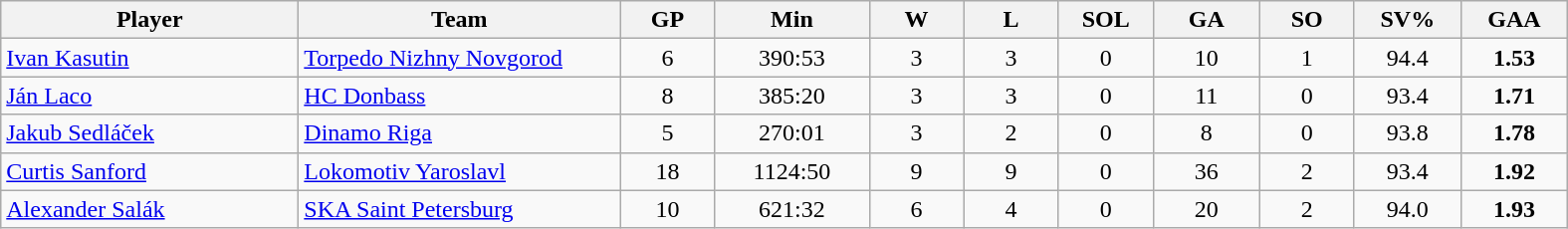<table class="wikitable sortable" style="text-align:center;">
<tr>
<th style="width: 12em;">Player</th>
<th style="width: 13em;">Team</th>
<th style="width: 3.5em;">GP</th>
<th style="width: 6em;">Min</th>
<th style="width: 3.5em;">W</th>
<th style="width: 3.5em;">L</th>
<th style="width: 3.5em;">SOL</th>
<th style="width: 4em;">GA</th>
<th style="width: 3.5em;">SO</th>
<th style="width: 4em;">SV%</th>
<th style="width: 4em;">GAA</th>
</tr>
<tr>
<td align="left"><a href='#'>Ivan Kasutin</a></td>
<td align="left"><a href='#'>Torpedo Nizhny Novgorod</a></td>
<td>6</td>
<td>390:53</td>
<td>3</td>
<td>3</td>
<td>0</td>
<td>10</td>
<td>1</td>
<td>94.4</td>
<td><strong>1.53</strong></td>
</tr>
<tr>
<td align="left"><a href='#'>Ján Laco</a></td>
<td align="left"><a href='#'>HC Donbass</a></td>
<td>8</td>
<td>385:20</td>
<td>3</td>
<td>3</td>
<td>0</td>
<td>11</td>
<td>0</td>
<td>93.4</td>
<td><strong>1.71</strong></td>
</tr>
<tr>
<td align="left"><a href='#'>Jakub Sedláček</a></td>
<td align="left"><a href='#'>Dinamo Riga</a></td>
<td>5</td>
<td>270:01</td>
<td>3</td>
<td>2</td>
<td>0</td>
<td>8</td>
<td>0</td>
<td>93.8</td>
<td><strong>1.78</strong></td>
</tr>
<tr>
<td align="left"><a href='#'>Curtis Sanford</a></td>
<td align="left"><a href='#'>Lokomotiv Yaroslavl</a></td>
<td>18</td>
<td>1124:50</td>
<td>9</td>
<td>9</td>
<td>0</td>
<td>36</td>
<td>2</td>
<td>93.4</td>
<td><strong>1.92</strong></td>
</tr>
<tr>
<td align="left"><a href='#'>Alexander Salák</a></td>
<td align="left"><a href='#'>SKA Saint Petersburg</a></td>
<td>10</td>
<td>621:32</td>
<td>6</td>
<td>4</td>
<td>0</td>
<td>20</td>
<td>2</td>
<td>94.0</td>
<td><strong>1.93</strong></td>
</tr>
</table>
